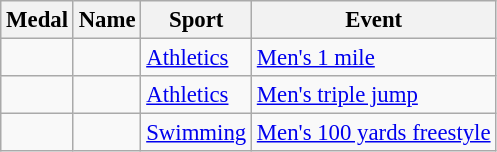<table class="wikitable sortable" style="font-size: 95%;">
<tr>
<th>Medal</th>
<th>Name</th>
<th>Sport</th>
<th>Event</th>
</tr>
<tr>
<td></td>
<td></td>
<td><a href='#'>Athletics</a></td>
<td><a href='#'>Men's 1 mile</a></td>
</tr>
<tr>
<td></td>
<td></td>
<td><a href='#'>Athletics</a></td>
<td><a href='#'>Men's triple jump</a></td>
</tr>
<tr>
<td></td>
<td></td>
<td><a href='#'>Swimming</a></td>
<td><a href='#'>Men's 100 yards freestyle</a></td>
</tr>
</table>
